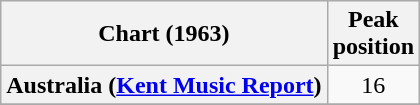<table class="wikitable sortable plainrowheaders" style="text-align:center">
<tr>
<th>Chart (1963)</th>
<th>Peak<br>position</th>
</tr>
<tr>
<th scope="row">Australia (<a href='#'>Kent Music Report</a>)</th>
<td>16</td>
</tr>
<tr>
</tr>
<tr>
</tr>
</table>
